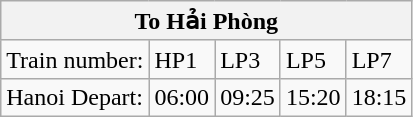<table class="wikitable">
<tr>
<th colspan="5">To Hải Phòng</th>
</tr>
<tr>
<td>Train number:</td>
<td>HP1</td>
<td>LP3</td>
<td>LP5</td>
<td>LP7</td>
</tr>
<tr>
<td>Hanoi Depart:</td>
<td>06:00</td>
<td>09:25</td>
<td>15:20</td>
<td>18:15</td>
</tr>
</table>
